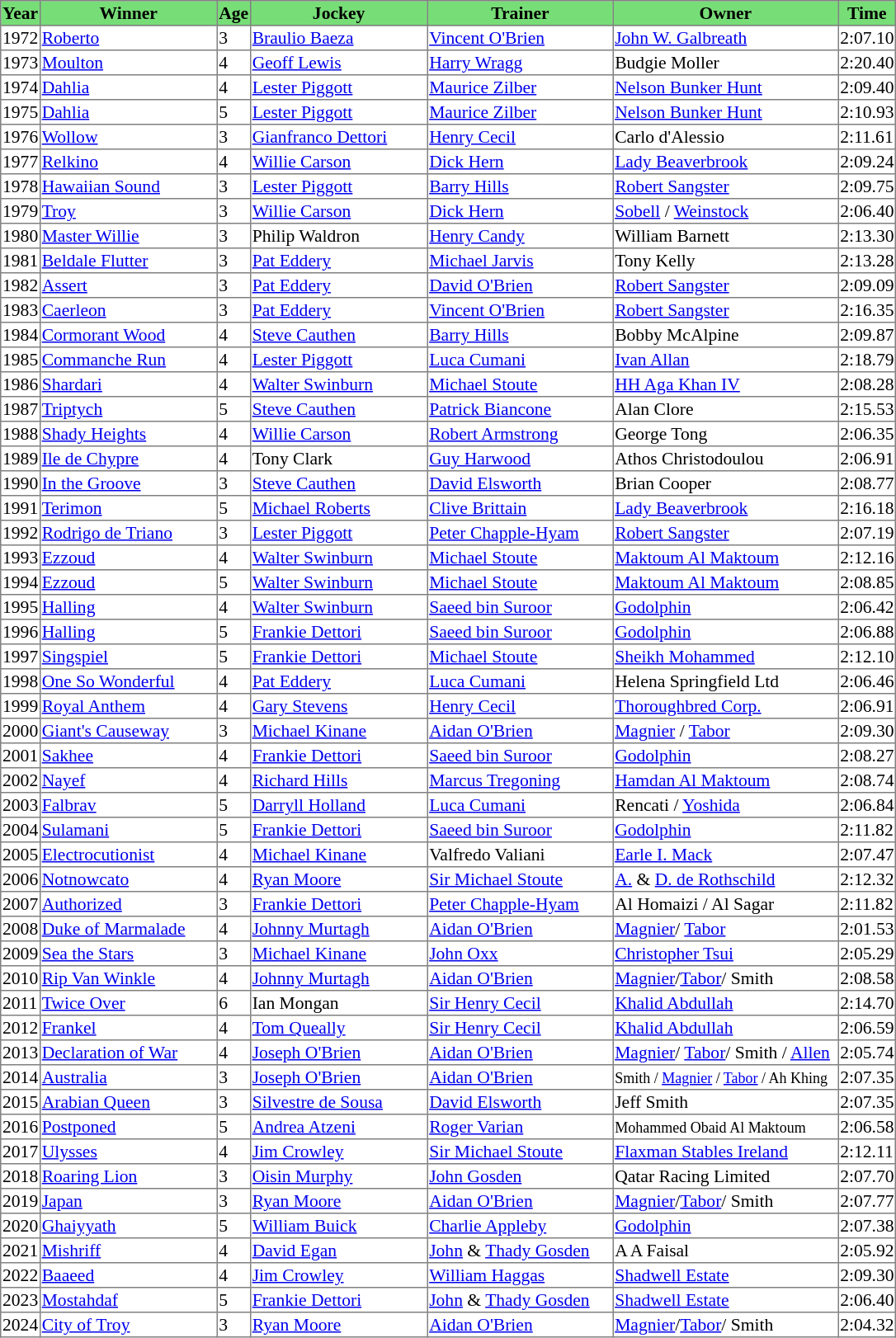<table class = "sortable" | border="1" style="border-collapse: collapse; font-size:90%">
<tr bgcolor="#77dd77" align="center">
<th>Year</th>
<th>Winner</th>
<th>Age</th>
<th>Jockey</th>
<th>Trainer</th>
<th>Owner</th>
<th>Time</th>
</tr>
<tr>
<td>1972</td>
<td width=140px><a href='#'>Roberto</a></td>
<td>3</td>
<td width=140px><a href='#'>Braulio Baeza</a></td>
<td width=147px><a href='#'>Vincent O'Brien</a></td>
<td width=179px><a href='#'>John W. Galbreath</a></td>
<td>2:07.10</td>
</tr>
<tr>
<td>1973</td>
<td><a href='#'>Moulton</a></td>
<td>4</td>
<td><a href='#'>Geoff Lewis</a></td>
<td><a href='#'>Harry Wragg</a></td>
<td>Budgie Moller</td>
<td>2:20.40</td>
</tr>
<tr>
<td>1974</td>
<td><a href='#'>Dahlia</a></td>
<td>4</td>
<td><a href='#'>Lester Piggott</a></td>
<td><a href='#'>Maurice Zilber</a></td>
<td><a href='#'>Nelson Bunker Hunt</a></td>
<td>2:09.40</td>
</tr>
<tr>
<td>1975</td>
<td><a href='#'>Dahlia</a></td>
<td>5</td>
<td><a href='#'>Lester Piggott</a></td>
<td><a href='#'>Maurice Zilber</a></td>
<td><a href='#'>Nelson Bunker Hunt</a></td>
<td>2:10.93</td>
</tr>
<tr>
<td>1976</td>
<td><a href='#'>Wollow</a></td>
<td>3</td>
<td><a href='#'>Gianfranco Dettori</a></td>
<td><a href='#'>Henry Cecil</a></td>
<td>Carlo d'Alessio</td>
<td>2:11.61</td>
</tr>
<tr>
<td>1977</td>
<td><a href='#'>Relkino</a></td>
<td>4</td>
<td><a href='#'>Willie Carson</a></td>
<td><a href='#'>Dick Hern</a></td>
<td><a href='#'>Lady Beaverbrook</a></td>
<td>2:09.24</td>
</tr>
<tr>
<td>1978</td>
<td><a href='#'>Hawaiian Sound</a></td>
<td>3</td>
<td><a href='#'>Lester Piggott</a></td>
<td><a href='#'>Barry Hills</a></td>
<td><a href='#'>Robert Sangster</a></td>
<td>2:09.75</td>
</tr>
<tr>
<td>1979</td>
<td><a href='#'>Troy</a></td>
<td>3</td>
<td><a href='#'>Willie Carson</a></td>
<td><a href='#'>Dick Hern</a></td>
<td><a href='#'>Sobell</a> / <a href='#'>Weinstock</a></td>
<td>2:06.40</td>
</tr>
<tr>
<td>1980</td>
<td><a href='#'>Master Willie</a></td>
<td>3</td>
<td>Philip Waldron</td>
<td><a href='#'>Henry Candy</a></td>
<td>William Barnett</td>
<td>2:13.30</td>
</tr>
<tr>
<td>1981</td>
<td><a href='#'>Beldale Flutter</a></td>
<td>3</td>
<td><a href='#'>Pat Eddery</a></td>
<td><a href='#'>Michael Jarvis</a></td>
<td>Tony Kelly</td>
<td>2:13.28</td>
</tr>
<tr>
<td>1982</td>
<td><a href='#'>Assert</a></td>
<td>3</td>
<td><a href='#'>Pat Eddery</a></td>
<td><a href='#'>David O'Brien</a></td>
<td><a href='#'>Robert Sangster</a></td>
<td>2:09.09</td>
</tr>
<tr>
<td>1983</td>
<td><a href='#'>Caerleon</a></td>
<td>3</td>
<td><a href='#'>Pat Eddery</a></td>
<td><a href='#'>Vincent O'Brien</a></td>
<td><a href='#'>Robert Sangster</a></td>
<td>2:16.35</td>
</tr>
<tr>
<td>1984</td>
<td><a href='#'>Cormorant Wood</a></td>
<td>4</td>
<td><a href='#'>Steve Cauthen</a></td>
<td><a href='#'>Barry Hills</a></td>
<td>Bobby McAlpine</td>
<td>2:09.87</td>
</tr>
<tr>
<td>1985</td>
<td><a href='#'>Commanche Run</a></td>
<td>4</td>
<td><a href='#'>Lester Piggott</a></td>
<td><a href='#'>Luca Cumani</a></td>
<td><a href='#'>Ivan Allan</a></td>
<td>2:18.79</td>
</tr>
<tr>
<td>1986</td>
<td><a href='#'>Shardari</a></td>
<td>4</td>
<td><a href='#'>Walter Swinburn</a></td>
<td><a href='#'>Michael Stoute</a></td>
<td><a href='#'>HH Aga Khan IV</a></td>
<td>2:08.28</td>
</tr>
<tr>
<td>1987</td>
<td><a href='#'>Triptych</a></td>
<td>5</td>
<td><a href='#'>Steve Cauthen</a></td>
<td><a href='#'>Patrick Biancone</a></td>
<td>Alan Clore</td>
<td>2:15.53</td>
</tr>
<tr>
<td>1988</td>
<td><a href='#'>Shady Heights</a> </td>
<td>4</td>
<td><a href='#'>Willie Carson</a></td>
<td><a href='#'>Robert Armstrong</a></td>
<td>George Tong</td>
<td>2:06.35</td>
</tr>
<tr>
<td>1989</td>
<td><a href='#'>Ile de Chypre</a></td>
<td>4</td>
<td>Tony Clark</td>
<td><a href='#'>Guy Harwood</a></td>
<td>Athos Christodoulou</td>
<td>2:06.91</td>
</tr>
<tr>
<td>1990</td>
<td><a href='#'>In the Groove</a></td>
<td>3</td>
<td><a href='#'>Steve Cauthen</a></td>
<td><a href='#'>David Elsworth</a></td>
<td>Brian Cooper</td>
<td>2:08.77</td>
</tr>
<tr>
<td>1991</td>
<td><a href='#'>Terimon</a></td>
<td>5</td>
<td><a href='#'>Michael Roberts</a></td>
<td><a href='#'>Clive Brittain</a></td>
<td><a href='#'>Lady Beaverbrook</a></td>
<td>2:16.18</td>
</tr>
<tr>
<td>1992</td>
<td><a href='#'>Rodrigo de Triano</a></td>
<td>3</td>
<td><a href='#'>Lester Piggott</a></td>
<td><a href='#'>Peter Chapple-Hyam</a></td>
<td><a href='#'>Robert Sangster</a></td>
<td>2:07.19</td>
</tr>
<tr>
<td>1993</td>
<td><a href='#'>Ezzoud</a></td>
<td>4</td>
<td><a href='#'>Walter Swinburn</a></td>
<td><a href='#'>Michael Stoute</a></td>
<td><a href='#'>Maktoum Al Maktoum</a></td>
<td>2:12.16</td>
</tr>
<tr>
<td>1994</td>
<td><a href='#'>Ezzoud</a></td>
<td>5</td>
<td><a href='#'>Walter Swinburn</a></td>
<td><a href='#'>Michael Stoute</a></td>
<td><a href='#'>Maktoum Al Maktoum</a></td>
<td>2:08.85</td>
</tr>
<tr>
<td>1995</td>
<td><a href='#'>Halling</a></td>
<td>4</td>
<td><a href='#'>Walter Swinburn</a></td>
<td><a href='#'>Saeed bin Suroor</a></td>
<td><a href='#'>Godolphin</a></td>
<td>2:06.42</td>
</tr>
<tr>
<td>1996</td>
<td><a href='#'>Halling</a></td>
<td>5</td>
<td><a href='#'>Frankie Dettori</a></td>
<td><a href='#'>Saeed bin Suroor</a></td>
<td><a href='#'>Godolphin</a></td>
<td>2:06.88</td>
</tr>
<tr>
<td>1997</td>
<td><a href='#'>Singspiel</a></td>
<td>5</td>
<td><a href='#'>Frankie Dettori</a></td>
<td><a href='#'>Michael Stoute</a></td>
<td><a href='#'>Sheikh Mohammed</a></td>
<td>2:12.10</td>
</tr>
<tr>
<td>1998</td>
<td><a href='#'>One So Wonderful</a></td>
<td>4</td>
<td><a href='#'>Pat Eddery</a></td>
<td><a href='#'>Luca Cumani</a></td>
<td>Helena Springfield Ltd</td>
<td>2:06.46</td>
</tr>
<tr>
<td>1999</td>
<td><a href='#'>Royal Anthem</a></td>
<td>4</td>
<td><a href='#'>Gary Stevens</a></td>
<td><a href='#'>Henry Cecil</a></td>
<td><a href='#'>Thoroughbred Corp.</a></td>
<td>2:06.91</td>
</tr>
<tr>
<td>2000</td>
<td><a href='#'>Giant's Causeway</a></td>
<td>3</td>
<td><a href='#'>Michael Kinane</a></td>
<td><a href='#'>Aidan O'Brien</a></td>
<td><a href='#'>Magnier</a> / <a href='#'>Tabor</a></td>
<td>2:09.30</td>
</tr>
<tr>
<td>2001</td>
<td><a href='#'>Sakhee</a></td>
<td>4</td>
<td><a href='#'>Frankie Dettori</a></td>
<td><a href='#'>Saeed bin Suroor</a></td>
<td><a href='#'>Godolphin</a></td>
<td>2:08.27</td>
</tr>
<tr>
<td>2002</td>
<td><a href='#'>Nayef</a></td>
<td>4</td>
<td><a href='#'>Richard Hills</a></td>
<td><a href='#'>Marcus Tregoning</a></td>
<td><a href='#'>Hamdan Al Maktoum</a></td>
<td>2:08.74</td>
</tr>
<tr>
<td>2003</td>
<td><a href='#'>Falbrav</a></td>
<td>5</td>
<td><a href='#'>Darryll Holland</a></td>
<td><a href='#'>Luca Cumani</a></td>
<td>Rencati  / <a href='#'>Yoshida</a></td>
<td>2:06.84</td>
</tr>
<tr>
<td>2004</td>
<td><a href='#'>Sulamani</a></td>
<td>5</td>
<td><a href='#'>Frankie Dettori</a></td>
<td><a href='#'>Saeed bin Suroor</a></td>
<td><a href='#'>Godolphin</a></td>
<td>2:11.82</td>
</tr>
<tr>
<td>2005</td>
<td><a href='#'>Electrocutionist</a></td>
<td>4</td>
<td><a href='#'>Michael Kinane</a></td>
<td>Valfredo Valiani</td>
<td><a href='#'>Earle I. Mack</a></td>
<td>2:07.47</td>
</tr>
<tr>
<td>2006</td>
<td><a href='#'>Notnowcato</a></td>
<td>4</td>
<td><a href='#'>Ryan Moore</a></td>
<td><a href='#'>Sir Michael Stoute</a></td>
<td><a href='#'>A.</a> & <a href='#'>D. de Rothschild</a></td>
<td>2:12.32</td>
</tr>
<tr>
<td>2007</td>
<td><a href='#'>Authorized</a></td>
<td>3</td>
<td><a href='#'>Frankie Dettori</a></td>
<td><a href='#'>Peter Chapple-Hyam</a></td>
<td>Al Homaizi / Al Sagar </td>
<td>2:11.82</td>
</tr>
<tr>
<td>2008</td>
<td><a href='#'>Duke of Marmalade</a> </td>
<td>4</td>
<td><a href='#'>Johnny Murtagh</a></td>
<td><a href='#'>Aidan O'Brien</a></td>
<td><a href='#'>Magnier</a>/ <a href='#'>Tabor</a></td>
<td>2:01.53</td>
</tr>
<tr>
<td>2009</td>
<td><a href='#'>Sea the Stars</a></td>
<td>3</td>
<td><a href='#'>Michael Kinane</a></td>
<td><a href='#'>John Oxx</a></td>
<td><a href='#'>Christopher Tsui</a></td>
<td>2:05.29</td>
</tr>
<tr>
<td>2010</td>
<td><a href='#'>Rip Van Winkle</a></td>
<td>4</td>
<td><a href='#'>Johnny Murtagh</a></td>
<td><a href='#'>Aidan O'Brien</a></td>
<td><a href='#'>Magnier</a>/<a href='#'>Tabor</a>/ Smith </td>
<td>2:08.58</td>
</tr>
<tr>
<td>2011</td>
<td><a href='#'>Twice Over</a></td>
<td>6</td>
<td>Ian Mongan</td>
<td><a href='#'>Sir Henry Cecil</a></td>
<td><a href='#'>Khalid Abdullah</a></td>
<td>2:14.70</td>
</tr>
<tr>
<td>2012</td>
<td><a href='#'>Frankel</a></td>
<td>4</td>
<td><a href='#'>Tom Queally</a></td>
<td><a href='#'>Sir Henry Cecil</a></td>
<td><a href='#'>Khalid Abdullah</a></td>
<td>2:06.59</td>
</tr>
<tr>
<td>2013</td>
<td><a href='#'>Declaration of War</a></td>
<td>4</td>
<td><a href='#'>Joseph O'Brien</a></td>
<td><a href='#'>Aidan O'Brien</a></td>
<td><a href='#'>Magnier</a>/ <a href='#'>Tabor</a>/ Smith / <a href='#'>Allen</a></td>
<td>2:05.74</td>
</tr>
<tr>
<td>2014</td>
<td><a href='#'>Australia</a></td>
<td>3</td>
<td><a href='#'>Joseph O'Brien</a></td>
<td><a href='#'>Aidan O'Brien</a></td>
<td><small>Smith  / <a href='#'>Magnier</a> / <a href='#'>Tabor</a> / Ah Khing </small></td>
<td>2:07.35</td>
</tr>
<tr>
<td>2015</td>
<td><a href='#'>Arabian Queen</a></td>
<td>3</td>
<td><a href='#'>Silvestre de Sousa</a></td>
<td><a href='#'>David Elsworth</a></td>
<td>Jeff Smith</td>
<td>2:07.35</td>
</tr>
<tr>
<td>2016</td>
<td><a href='#'>Postponed</a></td>
<td>5</td>
<td><a href='#'>Andrea Atzeni</a></td>
<td><a href='#'>Roger Varian</a></td>
<td><small>Mohammed Obaid Al Maktoum</small></td>
<td>2:06.58</td>
</tr>
<tr>
<td>2017</td>
<td><a href='#'>Ulysses</a></td>
<td>4</td>
<td><a href='#'>Jim Crowley</a></td>
<td><a href='#'>Sir Michael Stoute</a></td>
<td><a href='#'>Flaxman Stables Ireland</a></td>
<td>2:12.11</td>
</tr>
<tr>
<td>2018</td>
<td><a href='#'>Roaring Lion</a></td>
<td>3</td>
<td><a href='#'>Oisin Murphy</a></td>
<td><a href='#'>John Gosden</a></td>
<td>Qatar Racing Limited</td>
<td>2:07.70</td>
</tr>
<tr>
<td>2019</td>
<td><a href='#'>Japan</a></td>
<td>3</td>
<td><a href='#'>Ryan Moore</a></td>
<td><a href='#'>Aidan O'Brien</a></td>
<td><a href='#'>Magnier</a>/<a href='#'>Tabor</a>/ Smith </td>
<td>2:07.77</td>
</tr>
<tr>
<td>2020</td>
<td><a href='#'>Ghaiyyath</a></td>
<td>5</td>
<td><a href='#'>William Buick</a></td>
<td><a href='#'>Charlie Appleby</a></td>
<td><a href='#'>Godolphin</a></td>
<td>2:07.38</td>
</tr>
<tr>
<td>2021</td>
<td><a href='#'>Mishriff</a></td>
<td>4</td>
<td><a href='#'>David Egan</a></td>
<td><a href='#'>John</a> & <a href='#'>Thady Gosden</a></td>
<td>A A Faisal</td>
<td>2:05.92</td>
</tr>
<tr>
<td>2022</td>
<td><a href='#'>Baaeed</a></td>
<td>4</td>
<td><a href='#'>Jim Crowley</a></td>
<td><a href='#'>William Haggas</a></td>
<td><a href='#'>Shadwell Estate</a></td>
<td>2:09.30</td>
</tr>
<tr>
<td>2023</td>
<td><a href='#'>Mostahdaf</a></td>
<td>5</td>
<td><a href='#'>Frankie Dettori</a></td>
<td><a href='#'>John</a> & <a href='#'>Thady Gosden</a></td>
<td><a href='#'>Shadwell Estate</a></td>
<td>2:06.40</td>
</tr>
<tr>
<td>2024</td>
<td><a href='#'>City of Troy</a></td>
<td>3</td>
<td><a href='#'>Ryan Moore</a></td>
<td><a href='#'>Aidan O'Brien</a></td>
<td><a href='#'>Magnier</a>/<a href='#'>Tabor</a>/ Smith </td>
<td>2:04.32</td>
</tr>
</table>
